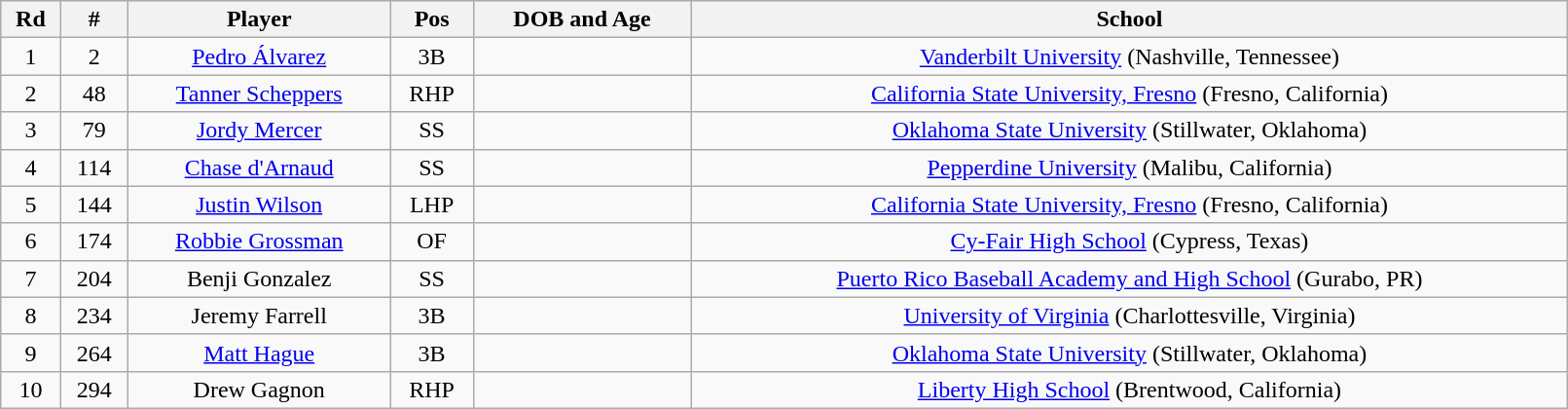<table class="wikitable" style="text-align:center;" width="85%">
<tr>
<th>Rd</th>
<th>#</th>
<th>Player</th>
<th>Pos</th>
<th>DOB and Age</th>
<th>School</th>
</tr>
<tr>
<td>1</td>
<td>2</td>
<td><a href='#'>Pedro Álvarez</a></td>
<td>3B</td>
<td></td>
<td><a href='#'>Vanderbilt University</a> (Nashville, Tennessee)</td>
</tr>
<tr>
<td>2</td>
<td>48</td>
<td><a href='#'>Tanner Scheppers</a></td>
<td>RHP</td>
<td></td>
<td><a href='#'>California State University, Fresno</a> (Fresno, California)</td>
</tr>
<tr>
<td>3</td>
<td>79</td>
<td><a href='#'>Jordy Mercer</a></td>
<td>SS</td>
<td></td>
<td><a href='#'>Oklahoma State University</a> (Stillwater, Oklahoma)</td>
</tr>
<tr>
<td>4</td>
<td>114</td>
<td><a href='#'>Chase d'Arnaud</a></td>
<td>SS</td>
<td></td>
<td><a href='#'>Pepperdine University</a> (Malibu, California)</td>
</tr>
<tr>
<td>5</td>
<td>144</td>
<td><a href='#'>Justin Wilson</a></td>
<td>LHP</td>
<td></td>
<td><a href='#'>California State University, Fresno</a> (Fresno, California)</td>
</tr>
<tr>
<td>6</td>
<td>174</td>
<td><a href='#'>Robbie Grossman</a></td>
<td>OF</td>
<td></td>
<td><a href='#'>Cy-Fair High School</a> (Cypress, Texas)</td>
</tr>
<tr>
<td>7</td>
<td>204</td>
<td>Benji Gonzalez</td>
<td>SS</td>
<td></td>
<td><a href='#'>Puerto Rico Baseball Academy and High School</a> (Gurabo, PR)</td>
</tr>
<tr>
<td>8</td>
<td>234</td>
<td>Jeremy Farrell</td>
<td>3B</td>
<td></td>
<td><a href='#'>University of Virginia</a> (Charlottesville, Virginia)</td>
</tr>
<tr>
<td>9</td>
<td>264</td>
<td><a href='#'>Matt Hague</a></td>
<td>3B</td>
<td></td>
<td><a href='#'>Oklahoma State University</a> (Stillwater, Oklahoma)</td>
</tr>
<tr>
<td>10</td>
<td>294</td>
<td>Drew Gagnon</td>
<td>RHP</td>
<td></td>
<td><a href='#'>Liberty High School</a> (Brentwood, California)</td>
</tr>
</table>
